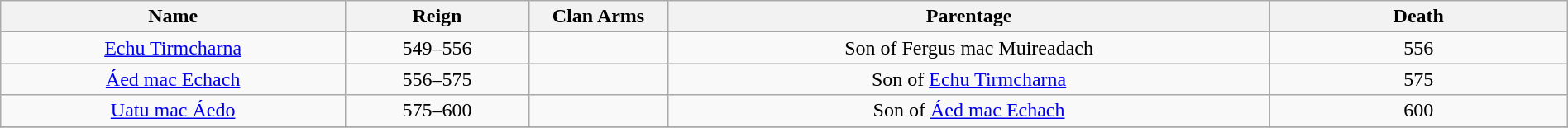<table style="text-align:center; width:100%" class="wikitable">
<tr>
<th style="width:22%">Name</th>
<th>Reign</th>
<th style="width:105px">Clan Arms</th>
<th>Parentage</th>
<th style="width:19%">Death</th>
</tr>
<tr>
<td><a href='#'>Echu Tirmcharna</a></td>
<td>549–556</td>
<td></td>
<td>Son of Fergus mac Muireadach</td>
<td>556</td>
</tr>
<tr>
<td><a href='#'>Áed mac Echach</a></td>
<td>556–575</td>
<td></td>
<td>Son of <a href='#'>Echu Tirmcharna</a></td>
<td>575</td>
</tr>
<tr>
<td><a href='#'>Uatu mac Áedo</a></td>
<td>575–600</td>
<td></td>
<td>Son of <a href='#'>Áed mac Echach</a></td>
<td>600</td>
</tr>
<tr>
</tr>
</table>
